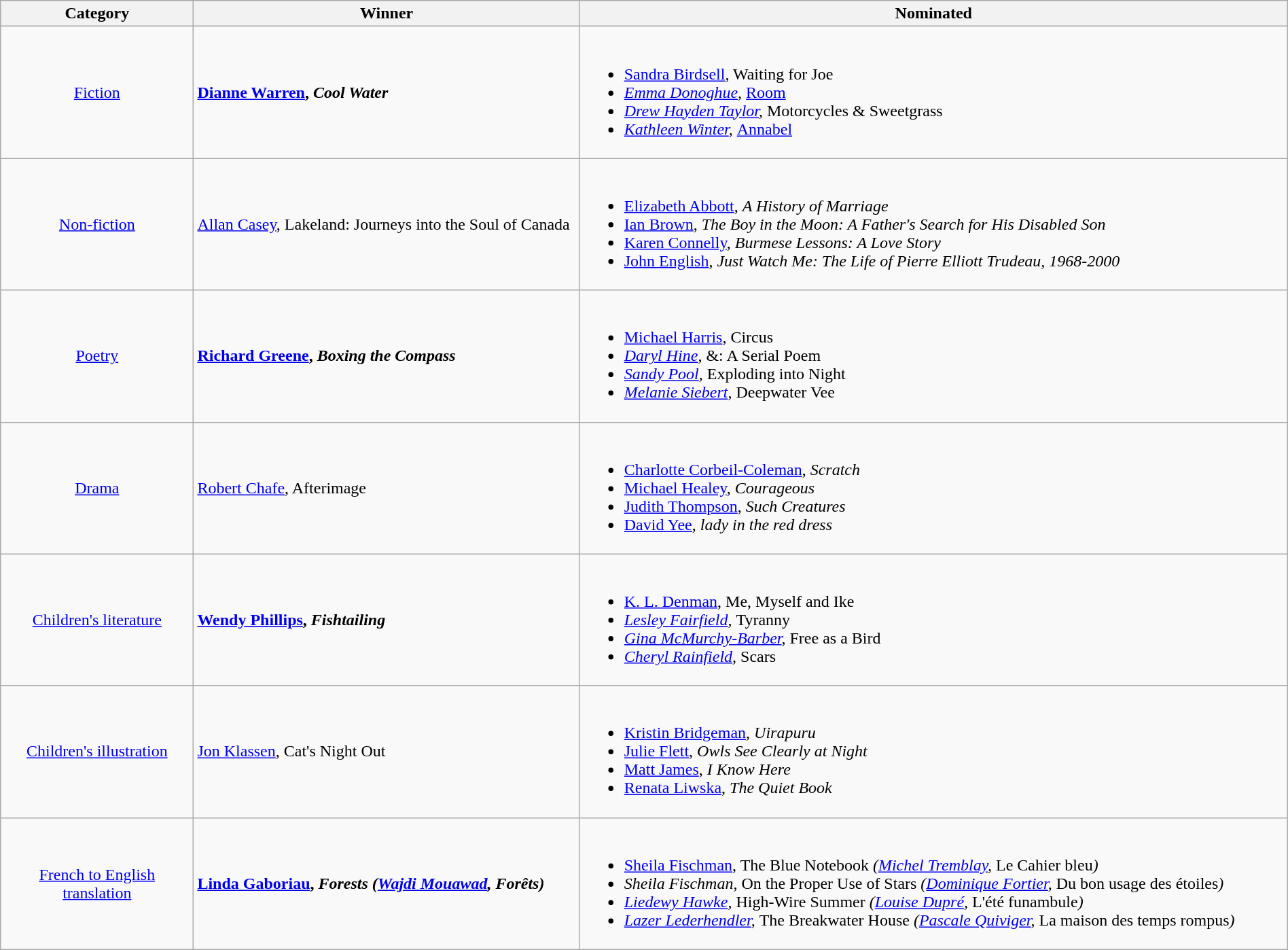<table class="wikitable" width="100%">
<tr>
<th width=15%>Category</th>
<th width=30%>Winner</th>
<th width=55%>Nominated</th>
</tr>
<tr>
<td align="center"><a href='#'>Fiction</a></td>
<td> <strong><a href='#'>Dianne Warren</a>, <em>Cool Water<strong><em></td>
<td><br><ul><li><a href='#'>Sandra Birdsell</a>, </em>Waiting for Joe<em></li><li><a href='#'>Emma Donoghue</a>, </em><a href='#'>Room</a><em></li><li><a href='#'>Drew Hayden Taylor</a>, </em>Motorcycles & Sweetgrass<em></li><li><a href='#'>Kathleen Winter</a>, </em><a href='#'>Annabel</a><em></li></ul></td>
</tr>
<tr>
<td align="center"><a href='#'>Non-fiction</a></td>
<td> </strong><a href='#'>Allan Casey</a>, </em>Lakeland: Journeys into the Soul of Canada</em></strong></td>
<td><br><ul><li><a href='#'>Elizabeth Abbott</a>, <em>A History of Marriage</em></li><li><a href='#'>Ian Brown</a>, <em>The Boy in the Moon: A Father's Search for His Disabled Son</em></li><li><a href='#'>Karen Connelly</a>, <em>Burmese Lessons: A Love Story</em></li><li><a href='#'>John English</a>, <em>Just Watch Me: The Life of Pierre Elliott Trudeau, 1968-2000</em></li></ul></td>
</tr>
<tr>
<td align="center"><a href='#'>Poetry</a></td>
<td> <strong><a href='#'>Richard Greene</a>, <em>Boxing the Compass<strong><em></td>
<td><br><ul><li><a href='#'>Michael Harris</a>, </em>Circus<em></li><li><a href='#'>Daryl Hine</a>, </em>&: A Serial Poem<em></li><li><a href='#'>Sandy Pool</a>, </em>Exploding into Night<em></li><li><a href='#'>Melanie Siebert</a>, </em>Deepwater Vee<em></li></ul></td>
</tr>
<tr>
<td align="center"><a href='#'>Drama</a></td>
<td> </strong><a href='#'>Robert Chafe</a>, </em>Afterimage</em></strong></td>
<td><br><ul><li><a href='#'>Charlotte Corbeil-Coleman</a>, <em>Scratch</em></li><li><a href='#'>Michael Healey</a>, <em>Courageous</em></li><li><a href='#'>Judith Thompson</a>, <em>Such Creatures</em></li><li><a href='#'>David Yee</a>, <em>lady in the red dress</em></li></ul></td>
</tr>
<tr>
<td align="center"><a href='#'>Children's literature</a></td>
<td> <strong><a href='#'>Wendy Phillips</a>, <em>Fishtailing<strong><em></td>
<td><br><ul><li><a href='#'>K. L. Denman</a>, </em>Me, Myself and Ike<em></li><li><a href='#'>Lesley Fairfield</a>, </em>Tyranny<em></li><li><a href='#'>Gina McMurchy-Barber</a>, </em>Free as a Bird<em></li><li><a href='#'>Cheryl Rainfield</a>, </em>Scars<em></li></ul></td>
</tr>
<tr>
<td align="center"><a href='#'>Children's illustration</a></td>
<td> </strong><a href='#'>Jon Klassen</a>, </em>Cat's Night Out</em></strong></td>
<td><br><ul><li><a href='#'>Kristin Bridgeman</a>, <em>Uirapuru</em></li><li><a href='#'>Julie Flett</a>, <em>Owls See Clearly at Night</em></li><li><a href='#'>Matt James</a>, <em>I Know Here</em></li><li><a href='#'>Renata Liwska</a>, <em>The Quiet Book</em></li></ul></td>
</tr>
<tr>
<td align="center"><a href='#'>French to English translation</a></td>
<td> <strong><a href='#'>Linda Gaboriau</a>, <em>Forests<strong><em> (<a href='#'>Wajdi Mouawad</a>, </em>Forêts<em>)</td>
<td><br><ul><li><a href='#'>Sheila Fischman</a>, </em>The Blue Notebook<em> (<a href='#'>Michel Tremblay</a>, </em>Le Cahier bleu<em>)</li><li>Sheila Fischman, </em>On the Proper Use of Stars<em> (<a href='#'>Dominique Fortier</a>, </em>Du bon usage des étoiles<em>)</li><li><a href='#'>Liedewy Hawke</a>, </em>High-Wire Summer<em> (<a href='#'>Louise Dupré</a>, </em>L'été funambule<em>)</li><li><a href='#'>Lazer Lederhendler</a>, </em>The Breakwater House<em> (<a href='#'>Pascale Quiviger</a>, </em>La maison des temps rompus<em>)</li></ul></td>
</tr>
</table>
